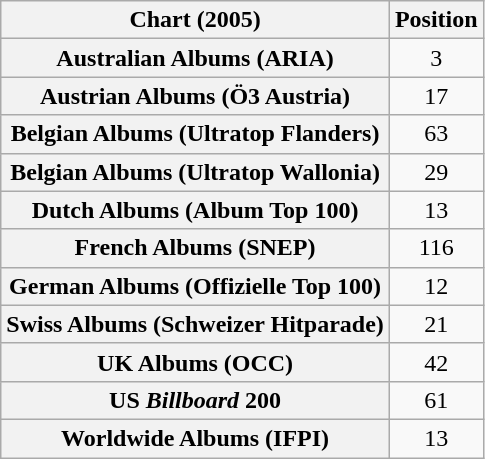<table class="wikitable sortable plainrowheaders" style="text-align:center">
<tr>
<th scope="col">Chart (2005)</th>
<th scope="col">Position</th>
</tr>
<tr>
<th scope="row">Australian Albums (ARIA)</th>
<td>3</td>
</tr>
<tr>
<th scope="row">Austrian Albums (Ö3 Austria)</th>
<td>17</td>
</tr>
<tr>
<th scope="row">Belgian Albums (Ultratop Flanders)</th>
<td>63</td>
</tr>
<tr>
<th scope="row">Belgian Albums (Ultratop Wallonia)</th>
<td>29</td>
</tr>
<tr>
<th scope="row">Dutch Albums (Album Top 100)</th>
<td>13</td>
</tr>
<tr>
<th scope="row">French Albums (SNEP)</th>
<td>116</td>
</tr>
<tr>
<th scope="row">German Albums (Offizielle Top 100)</th>
<td>12</td>
</tr>
<tr>
<th scope="row">Swiss Albums (Schweizer Hitparade)</th>
<td>21</td>
</tr>
<tr>
<th scope="row">UK Albums (OCC)</th>
<td>42</td>
</tr>
<tr>
<th scope="row">US <em>Billboard</em> 200</th>
<td>61</td>
</tr>
<tr>
<th scope="row">Worldwide Albums (IFPI)</th>
<td>13</td>
</tr>
</table>
